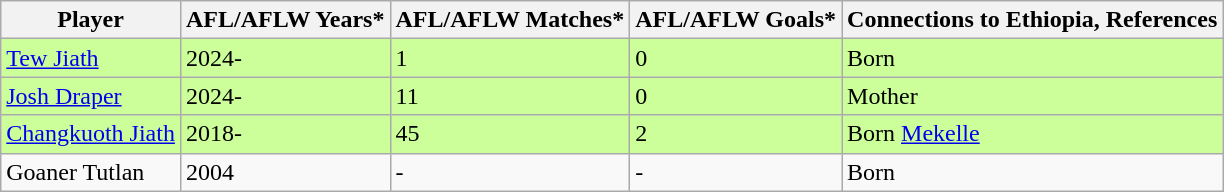<table class="wikitable sortable">
<tr>
<th>Player</th>
<th>AFL/AFLW Years*</th>
<th>AFL/AFLW Matches*</th>
<th>AFL/AFLW Goals*</th>
<th>Connections to Ethiopia, References</th>
</tr>
<tr bgcolor=#CCFF99>
<td><a href='#'>Tew Jiath</a></td>
<td>2024-</td>
<td>1</td>
<td>0</td>
<td>Born</td>
</tr>
<tr bgcolor=#CCFF99>
<td><a href='#'>Josh Draper</a></td>
<td>2024-</td>
<td>11</td>
<td>0</td>
<td>Mother</td>
</tr>
<tr bgcolor=#CCFF99>
<td><a href='#'>Changkuoth Jiath</a></td>
<td>2018-</td>
<td>45</td>
<td>2</td>
<td>Born <a href='#'>Mekelle</a></td>
</tr>
<tr>
<td>Goaner Tutlan</td>
<td>2004</td>
<td>-</td>
<td>-</td>
<td>Born</td>
</tr>
</table>
